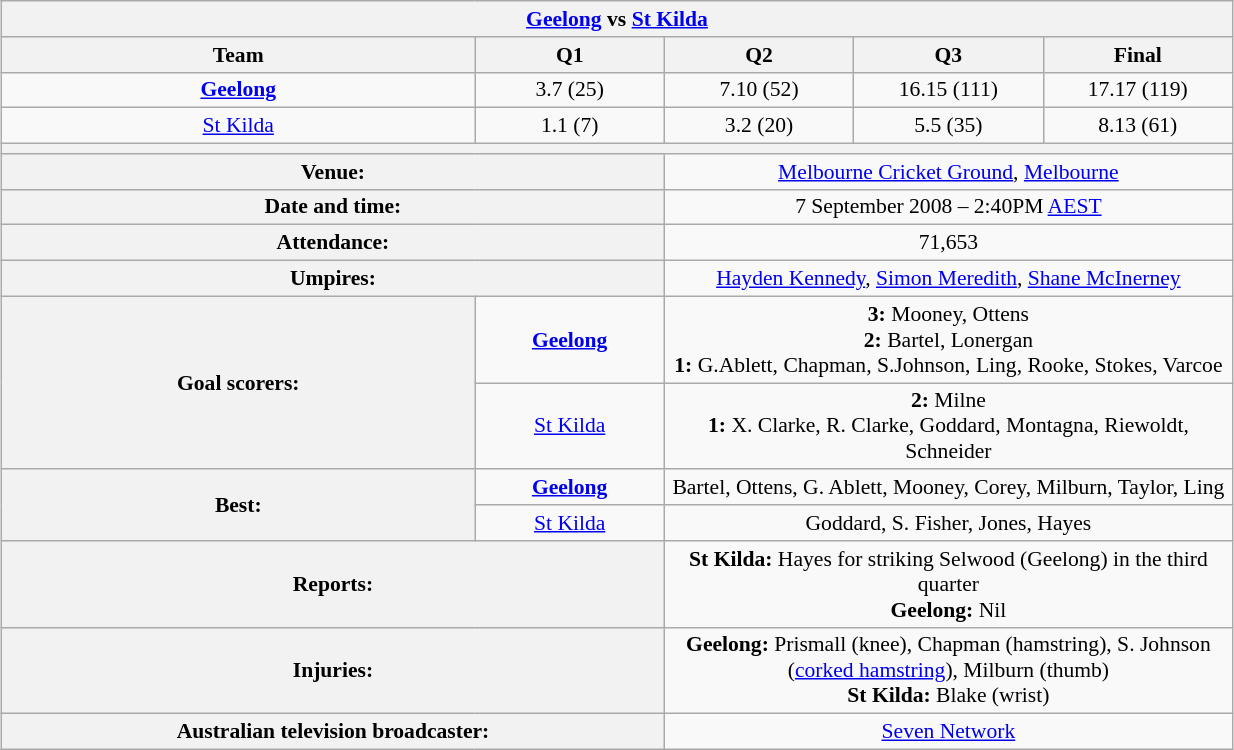<table class="wikitable" style="font-size:90%; text-align:center; width:65%; margin:1em auto;">
<tr>
<th colspan="5"><strong><a href='#'>Geelong</a></strong> vs <a href='#'>St Kilda</a></th>
</tr>
<tr>
<th width=25%>Team</th>
<th width=10%>Q1</th>
<th width=10%>Q2</th>
<th width=10%>Q3</th>
<th width=10%>Final</th>
</tr>
<tr>
<td><strong><a href='#'>Geelong</a></strong></td>
<td>3.7 (25)</td>
<td>7.10 (52)</td>
<td>16.15 (111)</td>
<td>17.17 (119)</td>
</tr>
<tr>
<td><a href='#'>St Kilda</a></td>
<td>1.1 (7)</td>
<td>3.2 (20)</td>
<td>5.5 (35)</td>
<td>8.13 (61)</td>
</tr>
<tr>
<th colspan="5"></th>
</tr>
<tr>
<th colspan="2">Venue:</th>
<td colspan="3"><a href='#'>Melbourne Cricket Ground</a>, <a href='#'>Melbourne</a></td>
</tr>
<tr>
<th colspan="2">Date and time:</th>
<td colspan="3">7 September 2008 – 2:40PM <a href='#'>AEST</a></td>
</tr>
<tr>
<th colspan="2">Attendance:</th>
<td colspan="3">71,653</td>
</tr>
<tr>
<th colspan="2">Umpires:</th>
<td colspan="3"><a href='#'>Hayden Kennedy</a>, <a href='#'>Simon Meredith</a>, <a href='#'>Shane McInerney</a></td>
</tr>
<tr>
<th rowspan="2">Goal scorers:</th>
<td><strong><a href='#'>Geelong</a></strong></td>
<td colspan="3"><strong>3:</strong> Mooney, Ottens<br><strong>2:</strong> Bartel, Lonergan<br><strong>1:</strong> G.Ablett, Chapman, S.Johnson, Ling, Rooke, Stokes, Varcoe</td>
</tr>
<tr>
<td><a href='#'>St Kilda</a></td>
<td colspan="3"><strong>2:</strong> Milne<br><strong>1:</strong> X. Clarke, R. Clarke, Goddard, Montagna, Riewoldt, Schneider</td>
</tr>
<tr>
<th rowspan="2">Best:</th>
<td><strong><a href='#'>Geelong</a></strong></td>
<td colspan="3">Bartel, Ottens, G. Ablett, Mooney, Corey, Milburn, Taylor, Ling</td>
</tr>
<tr>
<td><a href='#'>St Kilda</a></td>
<td colspan="3">Goddard, S. Fisher, Jones, Hayes</td>
</tr>
<tr>
<th colspan="2">Reports:</th>
<td colspan="3"><strong>St Kilda:</strong> Hayes for striking Selwood (Geelong) in the third quarter<br><strong>Geelong:</strong> Nil</td>
</tr>
<tr>
<th colspan="2">Injuries:</th>
<td colspan="3"><strong>Geelong:</strong> Prismall (knee), Chapman (hamstring), S. Johnson (<a href='#'>corked hamstring</a>), Milburn (thumb)<br><strong>St Kilda:</strong> Blake (wrist)</td>
</tr>
<tr>
<th colspan="2">Australian television broadcaster:</th>
<td colspan="3"><a href='#'>Seven Network</a></td>
</tr>
</table>
